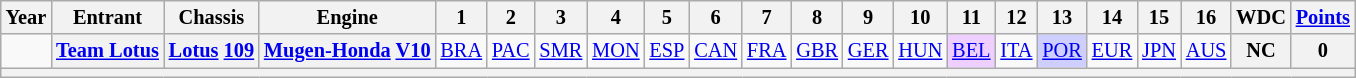<table class="wikitable" style="text-align:center; font-size:85%">
<tr>
<th>Year</th>
<th>Entrant</th>
<th>Chassis</th>
<th>Engine</th>
<th>1</th>
<th>2</th>
<th>3</th>
<th>4</th>
<th>5</th>
<th>6</th>
<th>7</th>
<th>8</th>
<th>9</th>
<th>10</th>
<th>11</th>
<th>12</th>
<th>13</th>
<th>14</th>
<th>15</th>
<th>16</th>
<th>WDC</th>
<th><a href='#'>Points</a></th>
</tr>
<tr>
<td></td>
<th nowrap><a href='#'>Team Lotus</a></th>
<th nowrap><a href='#'>Lotus</a> <a href='#'>109</a></th>
<th nowrap><a href='#'>Mugen-Honda</a> <a href='#'>V10</a></th>
<td><a href='#'>BRA</a></td>
<td><a href='#'>PAC</a></td>
<td><a href='#'>SMR</a></td>
<td><a href='#'>MON</a></td>
<td><a href='#'>ESP</a></td>
<td><a href='#'>CAN</a></td>
<td><a href='#'>FRA</a></td>
<td><a href='#'>GBR</a></td>
<td><a href='#'>GER</a></td>
<td><a href='#'>HUN</a></td>
<td style="background:#EFCFFF;"><a href='#'>BEL</a><br></td>
<td><a href='#'>ITA</a></td>
<td style="background:#CFCFFF;"><a href='#'>POR</a><br></td>
<td><a href='#'>EUR</a></td>
<td><a href='#'>JPN</a></td>
<td><a href='#'>AUS</a></td>
<th>NC</th>
<th>0</th>
</tr>
<tr>
<th colspan="22"></th>
</tr>
</table>
